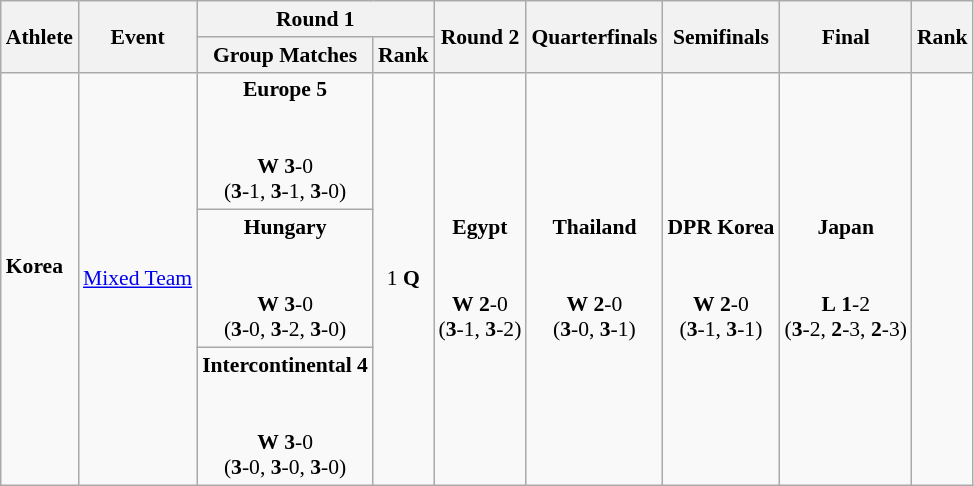<table class="wikitable" border="1" style="font-size:90%">
<tr>
<th rowspan=2>Athlete</th>
<th rowspan=2>Event</th>
<th colspan=2>Round 1</th>
<th rowspan=2>Round 2</th>
<th rowspan=2>Quarterfinals</th>
<th rowspan=2>Semifinals</th>
<th rowspan=2>Final</th>
<th rowspan=2>Rank</th>
</tr>
<tr>
<th>Group Matches</th>
<th>Rank</th>
</tr>
<tr>
<td rowspan=3><strong>Korea</strong><br><br></td>
<td rowspan=3><a href='#'>Mixed Team</a></td>
<td align=center><strong>Europe 5</strong><br><br><br> <strong>W</strong> <strong>3</strong>-0 <br> (<strong>3</strong>-1, <strong>3</strong>-1, <strong>3</strong>-0)</td>
<td rowspan=3 align=center>1 <strong>Q</strong></td>
<td align=center rowspan=3><strong>Egypt</strong><br><br><br> <strong>W</strong> <strong>2</strong>-0 <br> (<strong>3</strong>-1, <strong>3</strong>-2)</td>
<td align=center rowspan=3><strong>Thailand</strong><br><br><br> <strong>W</strong> <strong>2</strong>-0 <br> (<strong>3</strong>-0, <strong>3</strong>-1)</td>
<td align=center rowspan=3><strong>DPR Korea</strong><br><br><br> <strong>W</strong> <strong>2</strong>-0 <br> (<strong>3</strong>-1, <strong>3</strong>-1)</td>
<td align=center rowspan=3><strong>Japan</strong><br><br><br> <strong>L</strong> <strong>1</strong>-2 <br> (<strong>3</strong>-2, <strong>2</strong>-3, <strong>2</strong>-3)</td>
<td rowspan=3 align=center></td>
</tr>
<tr>
<td align=center><strong>Hungary</strong><br><br><br> <strong>W</strong> <strong>3</strong>-0 <br> (<strong>3</strong>-0, <strong>3</strong>-2, <strong>3</strong>-0)</td>
</tr>
<tr>
<td align=center><strong>Intercontinental 4</strong><br><br><br> <strong>W</strong> <strong>3</strong>-0 <br> (<strong>3</strong>-0, <strong>3</strong>-0, <strong>3</strong>-0)</td>
</tr>
</table>
